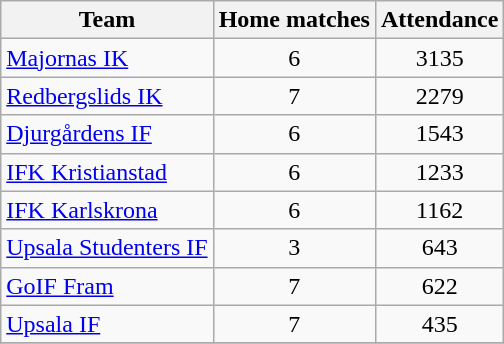<table class="wikitable sortable">
<tr>
<th>Team</th>
<th>Home matches</th>
<th>Attendance</th>
</tr>
<tr>
<td><a href='#'>Majornas IK</a></td>
<td align=center>6</td>
<td align=center>3135</td>
</tr>
<tr>
<td><a href='#'>Redbergslids IK</a></td>
<td align=center>7</td>
<td align=center>2279</td>
</tr>
<tr>
<td><a href='#'>Djurgårdens IF</a></td>
<td align=center>6</td>
<td align=center>1543</td>
</tr>
<tr>
<td><a href='#'>IFK Kristianstad</a></td>
<td align=center>6</td>
<td align=center>1233</td>
</tr>
<tr>
<td><a href='#'>IFK Karlskrona</a></td>
<td align=center>6</td>
<td align=center>1162</td>
</tr>
<tr>
<td><a href='#'>Upsala Studenters IF</a></td>
<td align=center>3</td>
<td align=center>643</td>
</tr>
<tr>
<td><a href='#'>GoIF Fram</a></td>
<td align=center>7</td>
<td align=center>622</td>
</tr>
<tr>
<td><a href='#'>Upsala IF</a></td>
<td align=center>7</td>
<td align=center>435</td>
</tr>
<tr>
</tr>
</table>
